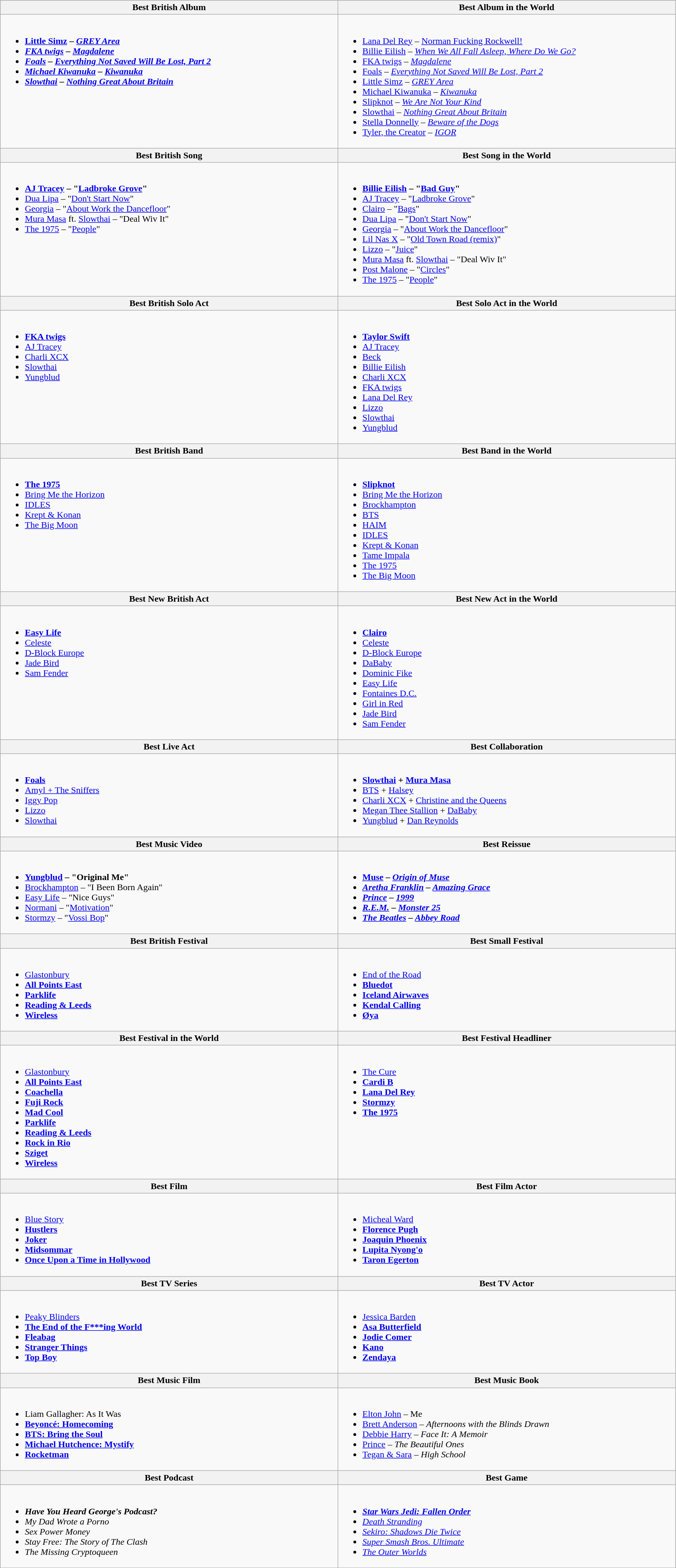<table class="wikitable" style="width:95%">
<tr bgcolor="#bebebe">
<th width="50%">Best British Album</th>
<th width="50%">Best Album in the World</th>
</tr>
<tr>
<td valign="top"><br><ul><li><strong><a href='#'>Little Simz</a> – <em><a href='#'>GREY Area</a><strong><em></li><li><a href='#'>FKA twigs</a> – </em><a href='#'>Magdalene</a><em></li><li><a href='#'>Foals</a> – </em><a href='#'>Everything Not Saved Will Be Lost, Part 2</a><em></li><li><a href='#'>Michael Kiwanuka</a> – </em><a href='#'>Kiwanuka</a><em></li><li><a href='#'>Slowthai</a> – </em><a href='#'>Nothing Great About Britain</a><em></li></ul></td>
<td valign="top"><br><ul><li></strong><a href='#'>Lana Del Rey</a> – </em><a href='#'>Norman Fucking Rockwell!</a></em></strong></li><li><a href='#'>Billie Eilish</a> – <em><a href='#'>When We All Fall Asleep, Where Do We Go?</a></em></li><li><a href='#'>FKA twigs</a> – <em><a href='#'>Magdalene</a></em></li><li><a href='#'>Foals</a> – <em><a href='#'>Everything Not Saved Will Be Lost, Part 2</a></em></li><li><a href='#'>Little Simz</a> – <em><a href='#'>GREY Area</a></em></li><li><a href='#'>Michael Kiwanuka</a> – <em><a href='#'>Kiwanuka</a></em></li><li><a href='#'>Slipknot</a> – <em><a href='#'>We Are Not Your Kind</a></em></li><li><a href='#'>Slowthai</a> – <em><a href='#'>Nothing Great About Britain</a></em></li><li><a href='#'>Stella Donnelly</a> – <em><a href='#'>Beware of the Dogs</a></em></li><li><a href='#'>Tyler, the Creator</a> – <em><a href='#'>IGOR</a></em></li></ul></td>
</tr>
<tr>
<th width="50%">Best British Song</th>
<th width="50%">Best Song in the World</th>
</tr>
<tr>
<td valign="top"><br><ul><li><strong><a href='#'>AJ Tracey</a> – "<a href='#'>Ladbroke Grove</a>"</strong></li><li><a href='#'>Dua Lipa</a> – "<a href='#'>Don't Start Now</a>"</li><li><a href='#'>Georgia</a> – "<a href='#'>About Work the Dancefloor</a>"</li><li><a href='#'>Mura Masa</a> ft. <a href='#'>Slowthai</a> – "Deal Wiv It"</li><li><a href='#'>The 1975</a> – "<a href='#'>People</a>"</li></ul></td>
<td valign="top"><br><ul><li><strong><a href='#'>Billie Eilish</a> – "<a href='#'>Bad Guy</a>"</strong></li><li><a href='#'>AJ Tracey</a> – "<a href='#'>Ladbroke Grove</a>"</li><li><a href='#'>Clairo</a> – "<a href='#'>Bags</a>"</li><li><a href='#'>Dua Lipa</a> – "<a href='#'>Don't Start Now</a>"</li><li><a href='#'>Georgia</a> – "<a href='#'>About Work the Dancefloor</a>"</li><li><a href='#'>Lil Nas X</a> – "<a href='#'>Old Town Road (remix)</a>"</li><li><a href='#'>Lizzo</a> – "<a href='#'>Juice</a>"</li><li><a href='#'>Mura Masa</a> ft. <a href='#'>Slowthai</a> – "Deal Wiv It"</li><li><a href='#'>Post Malone</a> – "<a href='#'>Circles</a>"</li><li><a href='#'>The 1975</a> – "<a href='#'>People</a>"</li></ul></td>
</tr>
<tr>
<th width="50%">Best British Solo Act</th>
<th width="50%">Best Solo Act in the World</th>
</tr>
<tr>
<td valign="top"><br><ul><li><strong><a href='#'>FKA twigs</a></strong></li><li><a href='#'>AJ Tracey</a></li><li><a href='#'>Charli XCX</a></li><li><a href='#'>Slowthai</a></li><li><a href='#'>Yungblud</a></li></ul></td>
<td valign="top"><br><ul><li><strong><a href='#'>Taylor Swift</a></strong></li><li><a href='#'>AJ Tracey</a></li><li><a href='#'>Beck</a></li><li><a href='#'>Billie Eilish</a></li><li><a href='#'>Charli XCX</a></li><li><a href='#'>FKA twigs</a></li><li><a href='#'>Lana Del Rey</a></li><li><a href='#'>Lizzo</a></li><li><a href='#'>Slowthai</a></li><li><a href='#'>Yungblud</a></li></ul></td>
</tr>
<tr>
<th width="50%">Best British Band</th>
<th width="50%">Best Band in the World</th>
</tr>
<tr>
<td valign="top"><br><ul><li><strong><a href='#'>The 1975</a></strong></li><li><a href='#'>Bring Me the Horizon</a></li><li><a href='#'>IDLES</a></li><li><a href='#'>Krept & Konan</a></li><li><a href='#'>The Big Moon</a></li></ul></td>
<td valign="top"><br><ul><li><strong><a href='#'>Slipknot</a></strong></li><li><a href='#'>Bring Me the Horizon</a></li><li><a href='#'>Brockhampton</a></li><li><a href='#'>BTS</a></li><li><a href='#'>HAIM</a></li><li><a href='#'>IDLES</a></li><li><a href='#'>Krept & Konan</a></li><li><a href='#'>Tame Impala</a></li><li><a href='#'>The 1975</a></li><li><a href='#'>The Big Moon</a></li></ul></td>
</tr>
<tr>
<th width="50%">Best New British Act</th>
<th width="50%">Best New Act in the World</th>
</tr>
<tr>
<td valign="top"><br><ul><li><strong><a href='#'>Easy Life</a></strong></li><li><a href='#'>Celeste</a></li><li><a href='#'>D-Block Europe</a></li><li><a href='#'>Jade Bird</a></li><li><a href='#'>Sam Fender</a></li></ul></td>
<td valign="top"><br><ul><li><strong><a href='#'>Clairo</a></strong></li><li><a href='#'>Celeste</a></li><li><a href='#'>D-Block Europe</a></li><li><a href='#'>DaBaby</a></li><li><a href='#'>Dominic Fike</a></li><li><a href='#'>Easy Life</a></li><li><a href='#'>Fontaines D.C.</a></li><li><a href='#'>Girl in Red</a></li><li><a href='#'>Jade Bird</a></li><li><a href='#'>Sam Fender</a></li></ul></td>
</tr>
<tr>
<th width="50%">Best Live Act</th>
<th width="50%">Best Collaboration</th>
</tr>
<tr>
<td valign="top"><br><ul><li><strong><a href='#'>Foals</a></strong></li><li><a href='#'>Amyl + The Sniffers</a></li><li><a href='#'>Iggy Pop</a></li><li><a href='#'>Lizzo</a></li><li><a href='#'>Slowthai</a></li></ul></td>
<td valign="top"><br><ul><li><strong><a href='#'>Slowthai</a> + <a href='#'>Mura Masa</a></strong></li><li><a href='#'>BTS</a> + <a href='#'>Halsey</a></li><li><a href='#'>Charli XCX</a> + <a href='#'>Christine and the Queens</a></li><li><a href='#'>Megan Thee Stallion</a> + <a href='#'>DaBaby</a></li><li><a href='#'>Yungblud</a> + <a href='#'>Dan Reynolds</a></li></ul></td>
</tr>
<tr>
<th width="50%">Best Music Video</th>
<th width="50%">Best Reissue</th>
</tr>
<tr>
<td valign="top"><br><ul><li><strong><a href='#'>Yungblud</a> – "Original Me"</strong></li><li><a href='#'>Brockhampton</a> – "I Been Born Again"</li><li><a href='#'>Easy Life</a> – "Nice Guys"</li><li><a href='#'>Normani</a> – "<a href='#'>Motivation</a>"</li><li><a href='#'>Stormzy</a> – "<a href='#'>Vossi Bop</a>"</li></ul></td>
<td valign="top"><br><ul><li><strong><a href='#'>Muse</a> – <em><a href='#'>Origin of Muse</a><strong><em></li><li><a href='#'>Aretha Franklin</a> – </em><a href='#'>Amazing Grace</a><em></li><li><a href='#'>Prince</a> – </em><a href='#'>1999</a><em></li><li><a href='#'>R.E.M.</a> – </em><a href='#'>Monster 25</a><em></li><li><a href='#'>The Beatles</a> – </em><a href='#'>Abbey Road</a><em></li></ul></td>
</tr>
<tr>
<th width="50%">Best British Festival</th>
<th width="50%">Best Small Festival</th>
</tr>
<tr>
<td valign="top"><br><ul><li></strong><a href='#'>Glastonbury</a><strong></li><li><a href='#'>All Points East</a></li><li><a href='#'>Parklife</a></li><li><a href='#'>Reading & Leeds</a></li><li><a href='#'>Wireless</a></li></ul></td>
<td valign="top"><br><ul><li></strong><a href='#'>End of the Road</a><strong></li><li><a href='#'>Bluedot</a></li><li><a href='#'>Iceland Airwaves</a></li><li><a href='#'>Kendal Calling</a></li><li><a href='#'>Øya</a></li></ul></td>
</tr>
<tr>
<th width="50%">Best Festival in the World</th>
<th width="50%">Best Festival Headliner</th>
</tr>
<tr>
<td valign="top"><br><ul><li></strong><a href='#'>Glastonbury</a><strong></li><li><a href='#'>All Points East</a></li><li><a href='#'>Coachella</a></li><li><a href='#'>Fuji Rock</a></li><li><a href='#'>Mad Cool</a></li><li><a href='#'>Parklife</a></li><li><a href='#'>Reading & Leeds</a></li><li><a href='#'>Rock in Rio</a></li><li><a href='#'>Sziget</a></li><li><a href='#'>Wireless</a></li></ul></td>
<td valign="top"><br><ul><li></strong><a href='#'>The Cure</a><strong></li><li><a href='#'>Cardi B</a></li><li><a href='#'>Lana Del Rey</a></li><li><a href='#'>Stormzy</a></li><li><a href='#'>The 1975</a></li></ul></td>
</tr>
<tr>
<th width="50%">Best Film</th>
<th width="50%">Best Film Actor</th>
</tr>
<tr>
<td valign="top"><br><ul><li></em></strong><a href='#'>Blue Story</a><strong><em></li><li></em><a href='#'>Hustlers</a><em></li><li></em><a href='#'>Joker</a><em></li><li></em><a href='#'>Midsommar</a><em></li><li></em><a href='#'>Once Upon a Time in Hollywood</a><em></li></ul></td>
<td valign="top"><br><ul><li></strong><a href='#'>Micheal Ward</a><strong></li><li><a href='#'>Florence Pugh</a></li><li><a href='#'>Joaquin Phoenix</a></li><li><a href='#'>Lupita Nyong'o</a></li><li><a href='#'>Taron Egerton</a></li></ul></td>
</tr>
<tr>
<th width="50%">Best TV Series</th>
<th width="50%">Best TV Actor</th>
</tr>
<tr>
<td valign="top"><br><ul><li></em></strong><a href='#'>Peaky Blinders</a><strong><em></li><li></em><a href='#'>The End of the F***ing World</a><em></li><li></em><a href='#'>Fleabag</a><em></li><li></em><a href='#'>Stranger Things</a><em></li><li></em><a href='#'>Top Boy</a><em></li></ul></td>
<td valign="top"><br><ul><li></strong><a href='#'>Jessica Barden</a><strong></li><li><a href='#'>Asa Butterfield</a></li><li><a href='#'>Jodie Comer</a></li><li><a href='#'>Kano</a></li><li><a href='#'>Zendaya</a></li></ul></td>
</tr>
<tr>
<th width="50%">Best Music Film</th>
<th width="50%">Best Music Book</th>
</tr>
<tr>
<td valign="top"><br><ul><li></em></strong>Liam Gallagher: As It Was<strong><em></li><li></em><a href='#'>Beyoncé: Homecoming</a><em></li><li></em><a href='#'>BTS: Bring the Soul</a><em></li><li></em><a href='#'>Michael Hutchence: Mystify</a><em></li><li></em><a href='#'>Rocketman</a><em></li></ul></td>
<td valign="top"><br><ul><li></strong><a href='#'>Elton John</a> – </em>Me</em></strong></li><li><a href='#'>Brett Anderson</a> – <em>Afternoons with the Blinds Drawn</em></li><li><a href='#'>Debbie Harry</a> – <em>Face It: A Memoir</em></li><li><a href='#'>Prince</a> – <em>The Beautiful Ones</em></li><li><a href='#'>Tegan & Sara</a> – <em>High School</em></li></ul></td>
</tr>
<tr>
<th width="50%">Best Podcast</th>
<th width="50%">Best Game</th>
</tr>
<tr>
<td valign="top"><br><ul><li><strong><em>Have You Heard George's Podcast?</em></strong></li><li><em>My Dad Wrote a Porno</em></li><li><em>Sex Power Money</em></li><li><em>Stay Free: The Story of The Clash</em></li><li><em>The Missing Cryptoqueen</em></li></ul></td>
<td valign="top"><br><ul><li><strong><em><a href='#'>Star Wars Jedi: Fallen Order</a></em></strong></li><li><em><a href='#'>Death Stranding</a></em></li><li><em><a href='#'>Sekiro: Shadows Die Twice</a></em></li><li><em><a href='#'>Super Smash Bros. Ultimate</a></em></li><li><em><a href='#'>The Outer Worlds</a></em></li></ul></td>
</tr>
<tr>
</tr>
</table>
